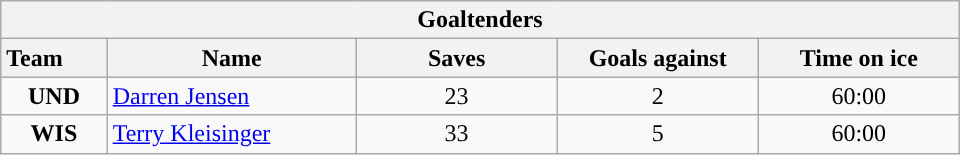<table class="wikitable" style="width:40em; text-align:right;">
<tr>
<th colspan=5>Goaltenders</th>
</tr>
<tr>
<th style="width:4em; text-align:left;">Team</th>
<th style="width:10em;">Name</th>
<th style="width:8em;">Saves</th>
<th style="width:8em;">Goals against</th>
<th style="width:8em;">Time on ice</th>
</tr>
<tr>
<td align=center><strong>UND</strong></td>
<td style="text-align:left;"><a href='#'>Darren Jensen</a></td>
<td align=center>23</td>
<td align=center>2</td>
<td align=center>60:00</td>
</tr>
<tr>
<td align=center><strong>WIS</strong></td>
<td style="text-align:left;"><a href='#'>Terry Kleisinger</a></td>
<td align=center>33</td>
<td align=center>5</td>
<td align=center>60:00</td>
</tr>
</table>
